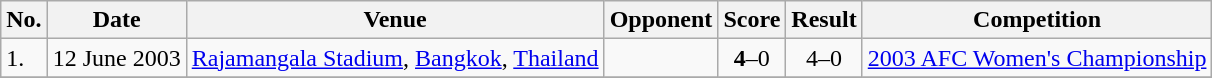<table class="wikitable">
<tr>
<th>No.</th>
<th>Date</th>
<th>Venue</th>
<th>Opponent</th>
<th>Score</th>
<th>Result</th>
<th>Competition</th>
</tr>
<tr>
<td>1.</td>
<td>12 June 2003</td>
<td><a href='#'>Rajamangala Stadium</a>, <a href='#'>Bangkok</a>, <a href='#'>Thailand</a></td>
<td></td>
<td align=center><strong>4</strong>–0</td>
<td align=center>4–0</td>
<td><a href='#'>2003 AFC Women's Championship</a></td>
</tr>
<tr>
</tr>
</table>
